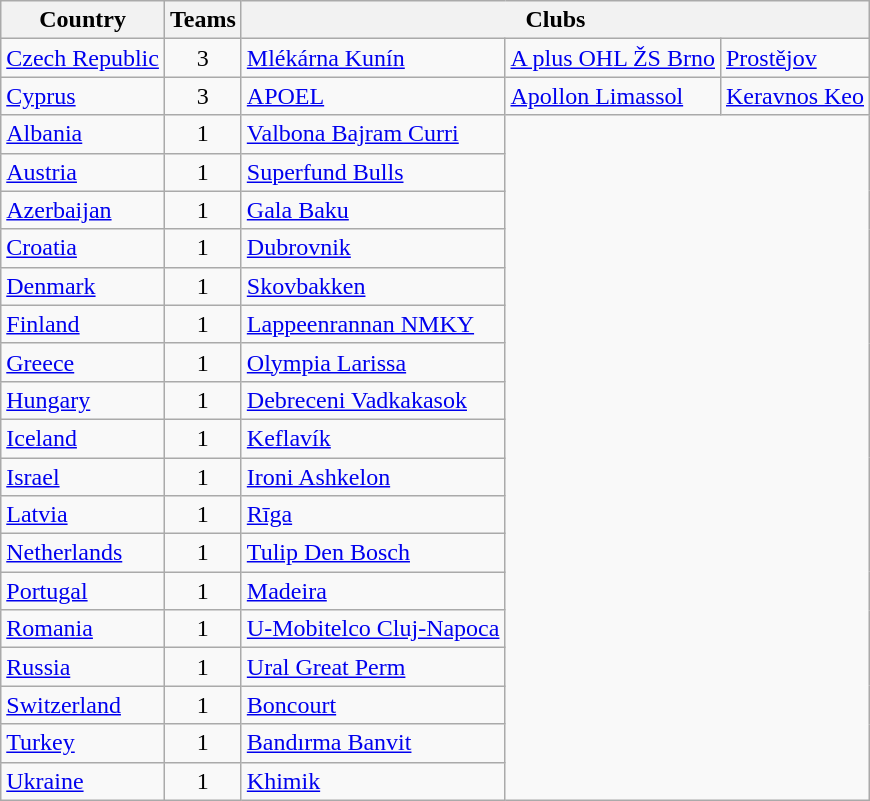<table class="wikitable" style="margin-left:0.5em;">
<tr>
<th>Country</th>
<th>Teams</th>
<th colspan=5>Clubs</th>
</tr>
<tr>
<td> <a href='#'>Czech Republic</a></td>
<td align=center>3</td>
<td><a href='#'>Mlékárna Kunín</a></td>
<td><a href='#'>A plus OHL ŽS Brno</a></td>
<td><a href='#'>Prostějov</a></td>
</tr>
<tr>
<td> <a href='#'>Cyprus</a></td>
<td align=center>3</td>
<td><a href='#'>APOEL</a></td>
<td><a href='#'>Apollon Limassol</a></td>
<td><a href='#'>Keravnos Keo</a></td>
</tr>
<tr>
<td> <a href='#'>Albania</a></td>
<td align=center>1</td>
<td><a href='#'>Valbona Bajram Curri</a></td>
</tr>
<tr>
<td> <a href='#'>Austria</a></td>
<td align=center>1</td>
<td><a href='#'>Superfund Bulls</a></td>
</tr>
<tr>
<td> <a href='#'>Azerbaijan</a></td>
<td align=center>1</td>
<td><a href='#'>Gala Baku</a></td>
</tr>
<tr>
<td> <a href='#'>Croatia</a></td>
<td align=center>1</td>
<td><a href='#'>Dubrovnik</a></td>
</tr>
<tr>
<td> <a href='#'>Denmark</a></td>
<td align=center>1</td>
<td><a href='#'>Skovbakken</a></td>
</tr>
<tr>
<td> <a href='#'>Finland</a></td>
<td align=center>1</td>
<td><a href='#'>Lappeenrannan NMKY</a></td>
</tr>
<tr>
<td> <a href='#'>Greece</a></td>
<td align=center>1</td>
<td><a href='#'>Olympia Larissa</a></td>
</tr>
<tr>
<td> <a href='#'>Hungary</a></td>
<td align=center>1</td>
<td><a href='#'>Debreceni Vadkakasok</a></td>
</tr>
<tr>
<td> <a href='#'>Iceland</a></td>
<td align=center>1</td>
<td><a href='#'>Keflavík</a></td>
</tr>
<tr>
<td> <a href='#'>Israel</a></td>
<td align=center>1</td>
<td><a href='#'>Ironi Ashkelon</a></td>
</tr>
<tr>
<td> <a href='#'>Latvia</a></td>
<td align=center>1</td>
<td><a href='#'>Rīga</a></td>
</tr>
<tr>
<td> <a href='#'>Netherlands</a></td>
<td align=center>1</td>
<td><a href='#'>Tulip Den Bosch</a></td>
</tr>
<tr>
<td> <a href='#'>Portugal</a></td>
<td align=center>1</td>
<td><a href='#'>Madeira</a></td>
</tr>
<tr>
<td> <a href='#'>Romania</a></td>
<td align=center>1</td>
<td><a href='#'>U-Mobitelco Cluj-Napoca</a></td>
</tr>
<tr>
<td> <a href='#'>Russia</a></td>
<td align=center>1</td>
<td><a href='#'>Ural Great Perm</a></td>
</tr>
<tr>
<td> <a href='#'>Switzerland</a></td>
<td align=center>1</td>
<td><a href='#'>Boncourt</a></td>
</tr>
<tr>
<td> <a href='#'>Turkey</a></td>
<td align=center>1</td>
<td><a href='#'>Bandırma Banvit</a></td>
</tr>
<tr>
<td> <a href='#'>Ukraine</a></td>
<td align=center>1</td>
<td><a href='#'>Khimik</a></td>
</tr>
</table>
